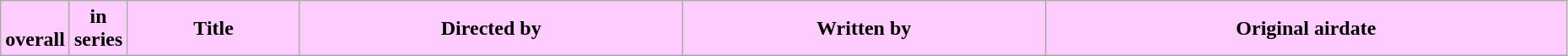<table class="wikitable plainrowheaders" width="98%" style="background:#FFFFFF;">
<tr>
<th width="20" style="background:#FFCCFF;"><br>overall</th>
<th width="20" style="background:#FFCCFF;"> in<br>series</th>
<th style="background:#FFCCFF;">Title</th>
<th style="background:#FFCCFF;">Directed by</th>
<th style="background:#FFCCFF;">Written by</th>
<th style="background:#FFCCFF;">Original airdate<br>





</th>
</tr>
</table>
